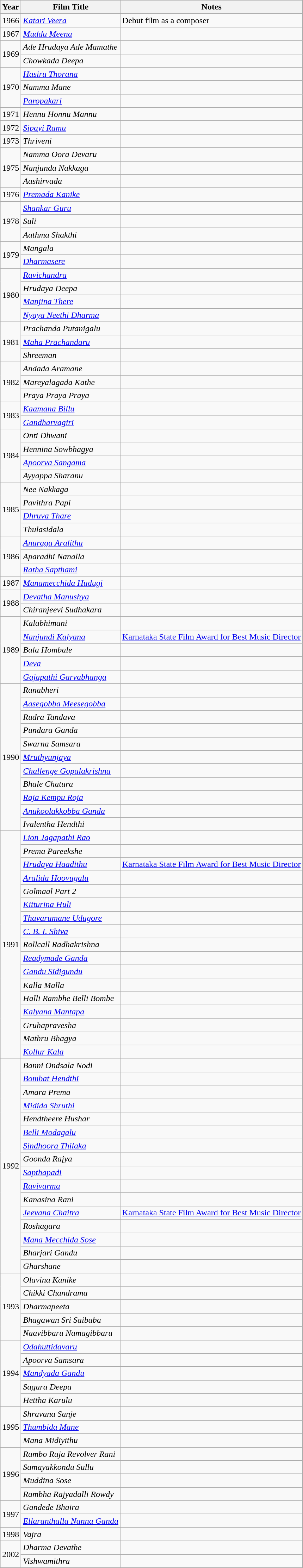<table class="wikitable">
<tr>
<th>Year</th>
<th>Film Title</th>
<th>Notes</th>
</tr>
<tr>
<td>1966</td>
<td><em><a href='#'>Katari Veera</a></em></td>
<td>Debut film as a composer</td>
</tr>
<tr>
<td>1967</td>
<td><em><a href='#'>Muddu Meena</a></em></td>
<td></td>
</tr>
<tr>
<td rowspan="2">1969</td>
<td><em>Ade Hrudaya Ade Mamathe</em></td>
<td></td>
</tr>
<tr>
<td><em>Chowkada Deepa</em></td>
<td></td>
</tr>
<tr>
<td rowspan="3">1970</td>
<td><em><a href='#'>Hasiru Thorana</a></em></td>
<td></td>
</tr>
<tr>
<td><em>Namma Mane</em></td>
<td></td>
</tr>
<tr>
<td><em><a href='#'>Paropakari</a></em></td>
<td></td>
</tr>
<tr>
<td>1971</td>
<td><em>Hennu Honnu Mannu</em></td>
<td></td>
</tr>
<tr>
<td>1972</td>
<td><em><a href='#'>Sipayi Ramu</a></em></td>
<td></td>
</tr>
<tr>
<td>1973</td>
<td><em>Thriveni</em></td>
<td></td>
</tr>
<tr>
<td rowspan="3">1975</td>
<td><em>Namma Oora Devaru</em></td>
<td></td>
</tr>
<tr>
<td><em>Nanjunda Nakkaga</em></td>
<td></td>
</tr>
<tr>
<td><em>Aashirvada</em></td>
<td></td>
</tr>
<tr>
<td>1976</td>
<td><em><a href='#'>Premada Kanike</a></em></td>
<td></td>
</tr>
<tr>
<td rowspan="3">1978</td>
<td><em><a href='#'>Shankar Guru</a></em></td>
<td></td>
</tr>
<tr>
<td><em>Suli</em></td>
<td></td>
</tr>
<tr>
<td><em>Aathma Shakthi</em></td>
<td></td>
</tr>
<tr>
<td rowspan="2">1979</td>
<td><em>Mangala</em></td>
<td></td>
</tr>
<tr>
<td><em><a href='#'>Dharmasere</a></em></td>
<td></td>
</tr>
<tr>
<td rowspan="4">1980</td>
<td><em><a href='#'>Ravichandra</a></em></td>
<td></td>
</tr>
<tr>
<td><em>Hrudaya Deepa</em></td>
<td></td>
</tr>
<tr>
<td><em><a href='#'>Manjina There</a></em></td>
<td></td>
</tr>
<tr>
<td><em><a href='#'>Nyaya Neethi Dharma</a></em></td>
<td></td>
</tr>
<tr>
<td rowspan="3">1981</td>
<td><em>Prachanda Putanigalu</em></td>
<td></td>
</tr>
<tr>
<td><em><a href='#'>Maha Prachandaru</a></em></td>
<td></td>
</tr>
<tr>
<td><em>Shreeman</em></td>
<td></td>
</tr>
<tr>
<td rowspan="3">1982</td>
<td><em>Andada Aramane</em></td>
<td></td>
</tr>
<tr>
<td><em>Mareyalagada Kathe</em></td>
<td></td>
</tr>
<tr>
<td><em>Praya Praya Praya</em></td>
<td></td>
</tr>
<tr>
<td rowspan="2">1983</td>
<td><em><a href='#'>Kaamana Billu</a></em></td>
<td></td>
</tr>
<tr>
<td><em><a href='#'>Gandharvagiri</a></em></td>
<td></td>
</tr>
<tr>
<td rowspan="4">1984</td>
<td><em>Onti Dhwani</em></td>
<td></td>
</tr>
<tr>
<td><em>Hennina Sowbhagya</em></td>
<td></td>
</tr>
<tr>
<td><em><a href='#'>Apoorva Sangama</a></em></td>
<td></td>
</tr>
<tr>
<td><em>Ayyappa Sharanu</em></td>
<td></td>
</tr>
<tr>
<td rowspan="4">1985</td>
<td><em>Nee Nakkaga</em></td>
<td></td>
</tr>
<tr>
<td><em>Pavithra Papi</em></td>
<td></td>
</tr>
<tr>
<td><em><a href='#'>Dhruva Thare</a></em></td>
<td></td>
</tr>
<tr>
<td><em>Thulasidala</em></td>
<td></td>
</tr>
<tr>
<td rowspan="3">1986</td>
<td><em><a href='#'>Anuraga Aralithu</a></em></td>
<td></td>
</tr>
<tr>
<td><em>Aparadhi Nanalla</em></td>
<td></td>
</tr>
<tr>
<td><em><a href='#'>Ratha Sapthami</a></em></td>
<td></td>
</tr>
<tr>
<td>1987</td>
<td><em><a href='#'>Manamecchida Hudugi</a></em></td>
<td></td>
</tr>
<tr>
<td rowspan="2">1988</td>
<td><em><a href='#'>Devatha Manushya</a></em></td>
<td></td>
</tr>
<tr>
<td><em>Chiranjeevi Sudhakara</em></td>
<td></td>
</tr>
<tr>
<td rowspan="5">1989</td>
<td><em>Kalabhimani</em></td>
<td></td>
</tr>
<tr>
<td><em><a href='#'>Nanjundi Kalyana</a></em></td>
<td><a href='#'>Karnataka State Film Award for Best Music Director</a></td>
</tr>
<tr>
<td><em>Bala Hombale</em></td>
<td></td>
</tr>
<tr>
<td><em><a href='#'>Deva</a></em></td>
<td></td>
</tr>
<tr>
<td><em><a href='#'>Gajapathi Garvabhanga</a></em></td>
<td></td>
</tr>
<tr>
<td rowspan="11">1990</td>
<td><em>Ranabheri</em></td>
<td></td>
</tr>
<tr>
<td><em><a href='#'>Aasegobba Meesegobba</a></em></td>
<td></td>
</tr>
<tr>
<td><em>Rudra Tandava</em></td>
<td></td>
</tr>
<tr>
<td><em>Pundara Ganda</em></td>
<td></td>
</tr>
<tr>
<td><em>Swarna Samsara</em></td>
<td></td>
</tr>
<tr>
<td><em><a href='#'>Mruthyunjaya</a></em></td>
<td></td>
</tr>
<tr>
<td><em><a href='#'>Challenge Gopalakrishna</a></em></td>
<td></td>
</tr>
<tr>
<td><em>Bhale Chatura</em></td>
<td></td>
</tr>
<tr>
<td><em><a href='#'>Raja Kempu Roja</a></em></td>
<td></td>
</tr>
<tr>
<td><em><a href='#'>Anukoolakkobba Ganda</a></em></td>
<td></td>
</tr>
<tr>
<td><em>Ivalentha Hendthi</em></td>
<td></td>
</tr>
<tr>
<td rowspan="17">1991</td>
<td><em><a href='#'>Lion Jagapathi Rao</a></em></td>
<td></td>
</tr>
<tr>
<td><em>Prema Pareekshe</em></td>
<td></td>
</tr>
<tr>
<td><em><a href='#'>Hrudaya Haadithu</a></em></td>
<td><a href='#'>Karnataka State Film Award for Best Music Director</a></td>
</tr>
<tr>
<td><em><a href='#'>Aralida Hoovugalu</a></em></td>
<td></td>
</tr>
<tr>
<td><em>Golmaal Part 2</em></td>
<td></td>
</tr>
<tr>
<td><em><a href='#'>Kitturina Huli</a></em></td>
<td></td>
</tr>
<tr>
<td><em><a href='#'>Thavarumane Udugore</a></em></td>
<td></td>
</tr>
<tr>
<td><em><a href='#'>C. B. I. Shiva</a></em></td>
<td></td>
</tr>
<tr>
<td><em>Rollcall Radhakrishna</em></td>
<td></td>
</tr>
<tr>
<td><em><a href='#'>Readymade Ganda</a></em></td>
<td></td>
</tr>
<tr>
<td><em><a href='#'>Gandu Sidigundu</a></em></td>
<td></td>
</tr>
<tr>
<td><em>Kalla Malla</em></td>
<td></td>
</tr>
<tr>
<td><em>Halli Rambhe Belli Bombe</em></td>
<td></td>
</tr>
<tr>
<td><em><a href='#'>Kalyana Mantapa</a></em></td>
<td></td>
</tr>
<tr>
<td><em>Gruhapravesha</em></td>
<td></td>
</tr>
<tr>
<td><em>Mathru Bhagya</em></td>
<td></td>
</tr>
<tr>
<td><em><a href='#'>Kollur Kala</a></em></td>
<td></td>
</tr>
<tr>
<td rowspan="16">1992</td>
<td><em>Banni Ondsala Nodi</em></td>
<td></td>
</tr>
<tr>
<td><em><a href='#'>Bombat Hendthi</a></em></td>
<td></td>
</tr>
<tr>
<td><em>Amara Prema</em></td>
<td></td>
</tr>
<tr>
<td><em><a href='#'>Midida Shruthi</a></em></td>
<td></td>
</tr>
<tr>
<td><em>Hendtheere Hushar</em></td>
<td></td>
</tr>
<tr>
<td><em><a href='#'>Belli Modagalu</a></em></td>
<td></td>
</tr>
<tr>
<td><em><a href='#'>Sindhoora Thilaka</a></em></td>
<td></td>
</tr>
<tr>
<td><em>Goonda Rajya</em></td>
<td></td>
</tr>
<tr>
<td><em><a href='#'>Sapthapadi</a></em></td>
<td></td>
</tr>
<tr>
<td><em><a href='#'>Ravivarma</a></em></td>
<td></td>
</tr>
<tr>
<td><em>Kanasina Rani</em></td>
<td></td>
</tr>
<tr>
<td><em><a href='#'>Jeevana Chaitra</a></em></td>
<td><a href='#'>Karnataka State Film Award for Best Music Director</a></td>
</tr>
<tr>
<td><em>Roshagara</em></td>
<td></td>
</tr>
<tr>
<td><em><a href='#'>Mana Mecchida Sose</a></em></td>
<td></td>
</tr>
<tr>
<td><em>Bharjari Gandu</em></td>
<td></td>
</tr>
<tr>
<td><em>Gharshane</em></td>
<td></td>
</tr>
<tr>
<td rowspan="5">1993</td>
<td><em>Olavina Kanike</em></td>
<td></td>
</tr>
<tr>
<td><em>Chikki Chandrama</em></td>
<td></td>
</tr>
<tr>
<td><em>Dharmapeeta</em></td>
<td></td>
</tr>
<tr>
<td><em>Bhagawan Sri Saibaba</em></td>
<td></td>
</tr>
<tr>
<td><em>Naavibbaru Namagibbaru</em></td>
<td></td>
</tr>
<tr>
<td rowspan="5">1994</td>
<td><em><a href='#'>Odahuttidavaru</a></em></td>
</tr>
<tr>
<td><em>Apoorva Samsara</em></td>
<td></td>
</tr>
<tr>
<td><em><a href='#'>Mandyada Gandu</a></em></td>
<td></td>
</tr>
<tr>
<td><em>Sagara Deepa</em></td>
<td></td>
</tr>
<tr>
<td><em>Hettha Karulu</em></td>
<td></td>
</tr>
<tr>
<td rowspan="3">1995</td>
<td><em>Shravana Sanje</em></td>
<td></td>
</tr>
<tr>
<td><em><a href='#'>Thumbida Mane</a></em></td>
<td></td>
</tr>
<tr>
<td><em>Mana Midiyithu</em></td>
<td></td>
</tr>
<tr>
<td rowspan="4">1996</td>
<td><em>Rambo Raja Revolver Rani</em></td>
<td></td>
</tr>
<tr>
<td><em>Samayakkondu Sullu</em></td>
<td></td>
</tr>
<tr>
<td><em>Muddina Sose</em></td>
<td></td>
</tr>
<tr>
<td><em>Rambha Rajyadalli Rowdy</em></td>
<td></td>
</tr>
<tr>
<td rowspan="2">1997</td>
<td><em>Gandede Bhaira</em></td>
<td></td>
</tr>
<tr>
<td><em><a href='#'>Ellaranthalla Nanna Ganda</a></em></td>
<td></td>
</tr>
<tr>
<td>1998</td>
<td><em>Vajra</em></td>
<td></td>
</tr>
<tr>
<td rowspan="2">2002</td>
<td><em>Dharma Devathe</em></td>
<td></td>
</tr>
<tr>
<td><em>Vishwamithra</em></td>
<td></td>
</tr>
<tr>
</tr>
</table>
